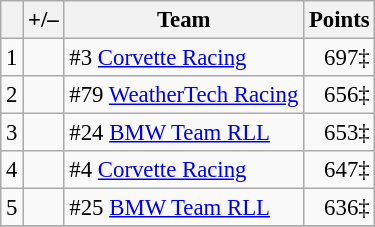<table class="wikitable" style="font-size: 95%;">
<tr>
<th scope="col"></th>
<th scope="col">+/–</th>
<th scope="col">Team</th>
<th scope="col">Points</th>
</tr>
<tr>
<td align=center>1</td>
<td align="left"></td>
<td> #3 <a href='#'>Corvette Racing</a></td>
<td align=right>697‡</td>
</tr>
<tr>
<td align=center>2</td>
<td align="left"></td>
<td> #79 <a href='#'>WeatherTech Racing</a></td>
<td align=right>656‡</td>
</tr>
<tr>
<td align=center>3</td>
<td align="left"></td>
<td> #24 <a href='#'>BMW Team RLL</a></td>
<td align=right>653‡</td>
</tr>
<tr>
<td align=center>4</td>
<td align="left"></td>
<td> #4 <a href='#'>Corvette Racing</a></td>
<td align=right>647‡</td>
</tr>
<tr>
<td align=center>5</td>
<td align="left"></td>
<td> #25 <a href='#'>BMW Team RLL</a></td>
<td align=right>636‡</td>
</tr>
<tr>
</tr>
</table>
